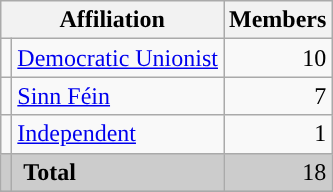<table class="wikitable">
<tr>
<th colspan="2">Affiliation</th>
<th>Members</th>
</tr>
<tr>
<td></td>
<td><a href='#'>Democratic Unionist</a></td>
<td align="right">10</td>
</tr>
<tr>
<td></td>
<td><a href='#'>Sinn Féin</a></td>
<td align="right">7</td>
</tr>
<tr>
<td></td>
<td><a href='#'>Independent</a></td>
<td align="right">1</td>
</tr>
<tr bgcolor="CCCCCC">
<td></td>
<td colspan="1" rowspan="1”"> <strong>Total</strong></td>
<td align="right">18</td>
</tr>
<tr>
</tr>
</table>
